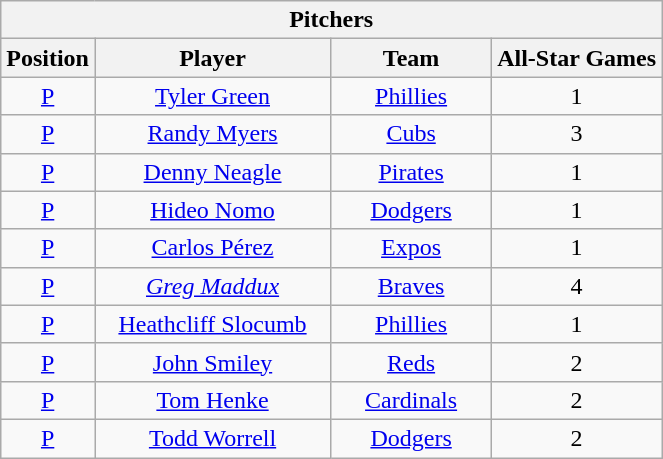<table class="wikitable" style="font-size: 100%; text-align:center;">
<tr>
<th colspan="4">Pitchers</th>
</tr>
<tr>
<th>Position</th>
<th width="150">Player</th>
<th width="100">Team</th>
<th>All-Star Games</th>
</tr>
<tr>
<td><a href='#'>P</a></td>
<td><a href='#'>Tyler Green</a></td>
<td><a href='#'>Phillies</a></td>
<td>1</td>
</tr>
<tr>
<td><a href='#'>P</a></td>
<td><a href='#'>Randy Myers</a></td>
<td><a href='#'>Cubs</a></td>
<td>3</td>
</tr>
<tr>
<td><a href='#'>P</a></td>
<td><a href='#'>Denny Neagle</a></td>
<td><a href='#'>Pirates</a></td>
<td>1</td>
</tr>
<tr>
<td><a href='#'>P</a></td>
<td><a href='#'>Hideo Nomo</a></td>
<td><a href='#'>Dodgers</a></td>
<td>1</td>
</tr>
<tr>
<td><a href='#'>P</a></td>
<td><a href='#'>Carlos Pérez</a></td>
<td><a href='#'>Expos</a></td>
<td>1</td>
</tr>
<tr>
<td><a href='#'>P</a></td>
<td><em><a href='#'>Greg Maddux</a></em></td>
<td><a href='#'>Braves</a></td>
<td>4</td>
</tr>
<tr>
<td><a href='#'>P</a></td>
<td><a href='#'>Heathcliff Slocumb</a></td>
<td><a href='#'>Phillies</a></td>
<td>1</td>
</tr>
<tr>
<td><a href='#'>P</a></td>
<td><a href='#'>John Smiley</a></td>
<td><a href='#'>Reds</a></td>
<td>2</td>
</tr>
<tr>
<td><a href='#'>P</a></td>
<td><a href='#'>Tom Henke</a></td>
<td><a href='#'>Cardinals</a></td>
<td>2</td>
</tr>
<tr>
<td><a href='#'>P</a></td>
<td><a href='#'>Todd Worrell</a></td>
<td><a href='#'>Dodgers</a></td>
<td>2</td>
</tr>
</table>
